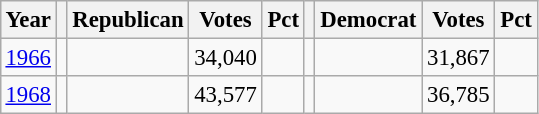<table class="wikitable" style="margin:0.5em ; font-size:95%">
<tr>
<th>Year</th>
<th></th>
<th>Republican</th>
<th>Votes</th>
<th>Pct</th>
<th></th>
<th>Democrat</th>
<th>Votes</th>
<th>Pct</th>
</tr>
<tr>
<td><a href='#'>1966</a></td>
<td></td>
<td></td>
<td>34,040</td>
<td></td>
<td></td>
<td></td>
<td>31,867</td>
<td></td>
</tr>
<tr>
<td><a href='#'>1968</a></td>
<td></td>
<td></td>
<td>43,577</td>
<td></td>
<td></td>
<td></td>
<td>36,785</td>
<td></td>
</tr>
</table>
